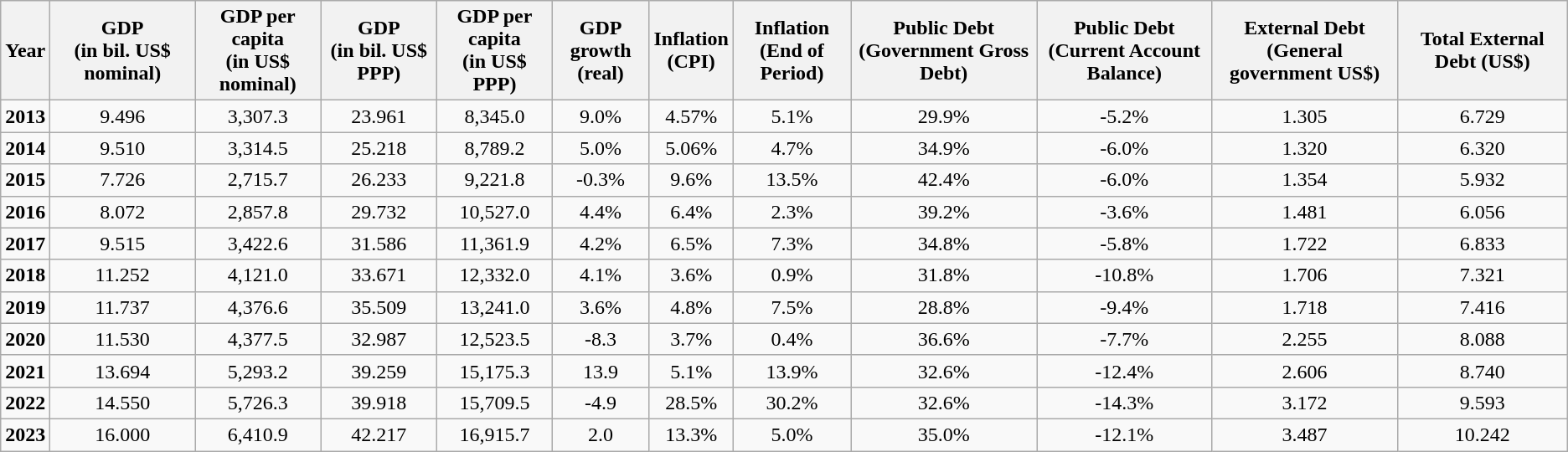<table class="wikitable" style="text-align:center;">
<tr style="font-weight:bold;">
<th style="vertical-align:middle;">Year</th>
<th>GDP <br>(in bil. US$ nominal)</th>
<th>GDP per capita<br>(in US$ nominal)</th>
<th>GDP <br>(in bil. US$ PPP)</th>
<th>GDP per capita<br>(in US$ PPP)</th>
<th>GDP growth <br>(real)</th>
<th>Inflation <br>(CPI)</th>
<th>Inflation <br>(End of Period)</th>
<th>Public Debt<br>(Government Gross Debt)</th>
<th>Public Debt<br>(Current Account Balance)</th>
<th>External Debt<br>(General government US$)</th>
<th>Total External Debt (US$)</th>
</tr>
<tr style="vertical-align:middle;">
<td style="font-weight:bold;">2013</td>
<td>9.496</td>
<td>3,307.3</td>
<td>23.961</td>
<td>8,345.0</td>
<td>9.0%</td>
<td>4.57%</td>
<td>5.1%</td>
<td>29.9%</td>
<td>-5.2%</td>
<td>1.305</td>
<td>6.729</td>
</tr>
<tr style="vertical-align:middle;">
<td style="font-weight:bold;">2014</td>
<td>9.510</td>
<td>3,314.5</td>
<td>25.218</td>
<td>8,789.2</td>
<td>5.0%</td>
<td>5.06%</td>
<td>4.7%</td>
<td>34.9%</td>
<td>-6.0%</td>
<td>1.320</td>
<td>6.320</td>
</tr>
<tr style="vertical-align:middle;">
<td style="font-weight:bold;">2015</td>
<td>7.726</td>
<td>2,715.7</td>
<td>26.233</td>
<td>9,221.8</td>
<td>-0.3%</td>
<td>9.6%</td>
<td>13.5%</td>
<td>42.4%</td>
<td>-6.0%</td>
<td>1.354</td>
<td>5.932</td>
</tr>
<tr style="vertical-align:middle;">
<td style="font-weight:bold;">2016</td>
<td>8.072</td>
<td>2,857.8</td>
<td>29.732</td>
<td>10,527.0</td>
<td>4.4%</td>
<td>6.4%</td>
<td>2.3%</td>
<td>39.2%</td>
<td>-3.6%</td>
<td>1.481</td>
<td>6.056</td>
</tr>
<tr style="vertical-align:middle;">
<td style="font-weight:bold;">2017</td>
<td>9.515</td>
<td>3,422.6</td>
<td>31.586</td>
<td>11,361.9</td>
<td>4.2%</td>
<td>6.5%</td>
<td>7.3%</td>
<td>34.8%</td>
<td>-5.8%</td>
<td>1.722</td>
<td>6.833</td>
</tr>
<tr style="vertical-align:middle;">
<td style="font-weight:bold;">2018</td>
<td>11.252</td>
<td>4,121.0</td>
<td>33.671</td>
<td>12,332.0</td>
<td>4.1%</td>
<td>3.6%</td>
<td>0.9%</td>
<td>31.8%</td>
<td>-10.8%</td>
<td>1.706</td>
<td>7.321</td>
</tr>
<tr style="vertical-align:middle;">
<td style="font-weight:bold;">2019</td>
<td>11.737</td>
<td>4,376.6</td>
<td>35.509</td>
<td>13,241.0</td>
<td>3.6%</td>
<td>4.8%</td>
<td>7.5%</td>
<td>28.8%</td>
<td>-9.4%</td>
<td>1.718</td>
<td>7.416</td>
</tr>
<tr style="vertical-align:middle;">
<td style="font-weight:bold;">2020</td>
<td>11.530</td>
<td>4,377.5</td>
<td>32.987</td>
<td>12,523.5</td>
<td>-8.3</td>
<td>3.7%</td>
<td>0.4%</td>
<td>36.6%</td>
<td>-7.7%</td>
<td>2.255</td>
<td>8.088</td>
</tr>
<tr style="vertical-align:middle;">
<td style="font-weight:bold;">2021</td>
<td>13.694</td>
<td>5,293.2</td>
<td>39.259</td>
<td>15,175.3</td>
<td>13.9</td>
<td>5.1%</td>
<td>13.9%</td>
<td>32.6%</td>
<td>-12.4%</td>
<td>2.606</td>
<td>8.740</td>
</tr>
<tr style="vertical-align:middle;">
<td style="font-weight:bold;">2022</td>
<td>14.550</td>
<td>5,726.3</td>
<td>39.918</td>
<td>15,709.5</td>
<td>-4.9</td>
<td>28.5%</td>
<td>30.2%</td>
<td>32.6%</td>
<td>-14.3%</td>
<td>3.172</td>
<td>9.593</td>
</tr>
<tr style="vertical-align:middle;">
<td style="font-weight:bold;">2023</td>
<td>16.000</td>
<td>6,410.9</td>
<td>42.217</td>
<td>16,915.7</td>
<td>2.0</td>
<td>13.3%</td>
<td>5.0%</td>
<td>35.0%</td>
<td>-12.1%</td>
<td>3.487</td>
<td>10.242</td>
</tr>
</table>
